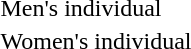<table>
<tr>
<td rowspan=2>Men's individual</td>
<td rowspan=2></td>
<td rowspan=2 nowrap></td>
<td></td>
</tr>
<tr>
<td></td>
</tr>
<tr>
<td rowspan=2>Women's individual</td>
<td rowspan=2 nowrap></td>
<td rowspan=2></td>
<td></td>
</tr>
<tr>
<td nowrap></td>
</tr>
</table>
